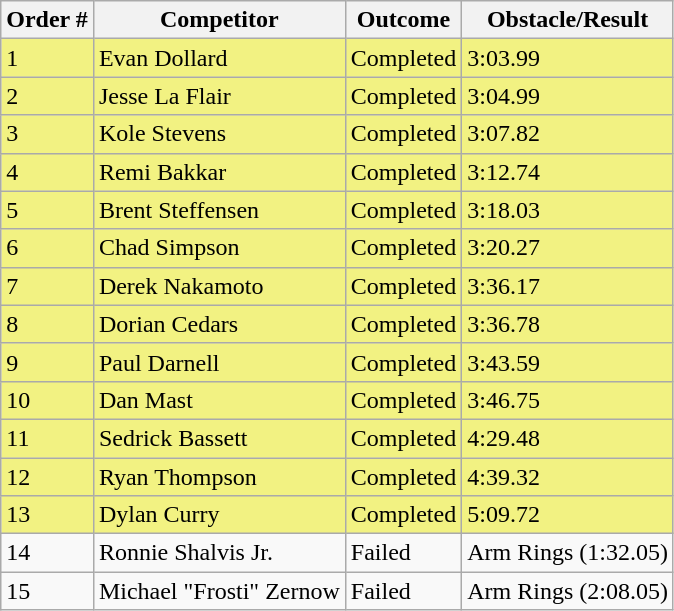<table class="wikitable sortable">
<tr>
<th>Order #</th>
<th>Competitor</th>
<th>Outcome</th>
<th>Obstacle/Result</th>
</tr>
<tr style="background-color:#f2f282">
<td>1</td>
<td>Evan Dollard</td>
<td>Completed</td>
<td>3:03.99</td>
</tr>
<tr style="background-color:#f2f282">
<td>2</td>
<td>Jesse La Flair</td>
<td>Completed</td>
<td>3:04.99</td>
</tr>
<tr style="background-color:#f2f282">
<td>3</td>
<td>Kole Stevens</td>
<td>Completed</td>
<td>3:07.82</td>
</tr>
<tr style="background-color:#f2f282">
<td>4</td>
<td>Remi Bakkar</td>
<td>Completed</td>
<td>3:12.74</td>
</tr>
<tr style="background-color:#f2f282">
<td>5</td>
<td>Brent Steffensen</td>
<td>Completed</td>
<td>3:18.03</td>
</tr>
<tr style="background-color:#f2f282">
<td>6</td>
<td>Chad Simpson</td>
<td>Completed</td>
<td>3:20.27</td>
</tr>
<tr style="background-color:#f2f282">
<td>7</td>
<td>Derek Nakamoto</td>
<td>Completed</td>
<td>3:36.17</td>
</tr>
<tr style="background-color:#f2f282">
<td>8</td>
<td>Dorian Cedars</td>
<td>Completed</td>
<td>3:36.78</td>
</tr>
<tr style="background-color:#f2f282">
<td>9</td>
<td>Paul Darnell</td>
<td>Completed</td>
<td>3:43.59</td>
</tr>
<tr style="background-color:#f2f282">
<td>10</td>
<td>Dan Mast</td>
<td>Completed</td>
<td>3:46.75</td>
</tr>
<tr style="background-color:#f2f282">
<td>11</td>
<td>Sedrick Bassett</td>
<td>Completed</td>
<td>4:29.48</td>
</tr>
<tr style="background-color:#f2f282">
<td>12</td>
<td>Ryan Thompson</td>
<td>Completed</td>
<td>4:39.32</td>
</tr>
<tr style="background-color:#f2f282">
<td>13</td>
<td>Dylan Curry</td>
<td>Completed</td>
<td>5:09.72</td>
</tr>
<tr>
<td>14</td>
<td>Ronnie Shalvis Jr.</td>
<td>Failed</td>
<td>Arm Rings (1:32.05)</td>
</tr>
<tr>
<td>15</td>
<td>Michael "Frosti" Zernow</td>
<td>Failed</td>
<td>Arm Rings (2:08.05)</td>
</tr>
</table>
